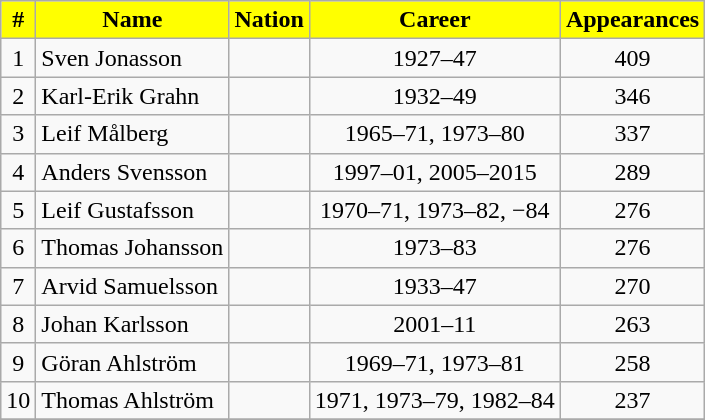<table class="wikitable sortable" style="text-align:center;">
<tr>
<th style="background:#FFFF00; color:#000000;" scope="col">#</th>
<th style="background:#FFFF00; color:#000000;" scope="col">Name</th>
<th style="background:#FFFF00; color:#000000;" scope="col">Nation</th>
<th style="background:#FFFF00; color:#000000;" scope="col">Career</th>
<th style="background:#FFFF00; color:#000000;" scope="col">Appearances</th>
</tr>
<tr>
<td>1</td>
<td align="left">Sven Jonasson</td>
<td align="left"></td>
<td>1927–47</td>
<td>409</td>
</tr>
<tr>
<td>2</td>
<td align="left">Karl-Erik Grahn</td>
<td align="left"></td>
<td>1932–49</td>
<td>346</td>
</tr>
<tr>
<td>3</td>
<td align="left">Leif Målberg</td>
<td align="left"></td>
<td>1965–71, 1973–80</td>
<td>337</td>
</tr>
<tr>
<td>4</td>
<td align="left">Anders Svensson</td>
<td align="left"></td>
<td>1997–01, 2005–2015</td>
<td>289</td>
</tr>
<tr>
<td>5</td>
<td align="left">Leif Gustafsson</td>
<td align="left"></td>
<td>1970–71, 1973–82, −84</td>
<td>276</td>
</tr>
<tr>
<td>6</td>
<td align="left">Thomas Johansson</td>
<td align="left"></td>
<td>1973–83</td>
<td>276</td>
</tr>
<tr>
<td>7</td>
<td align="left">Arvid Samuelsson</td>
<td align="left"></td>
<td>1933–47</td>
<td>270</td>
</tr>
<tr>
<td>8</td>
<td align="left">Johan Karlsson</td>
<td align="left"></td>
<td>2001–11</td>
<td>263</td>
</tr>
<tr>
<td>9</td>
<td align="left">Göran Ahlström</td>
<td align="left"></td>
<td>1969–71, 1973–81</td>
<td>258</td>
</tr>
<tr>
<td>10</td>
<td align="left">Thomas Ahlström</td>
<td align="left"></td>
<td>1971, 1973–79, 1982–84</td>
<td>237</td>
</tr>
<tr>
</tr>
</table>
